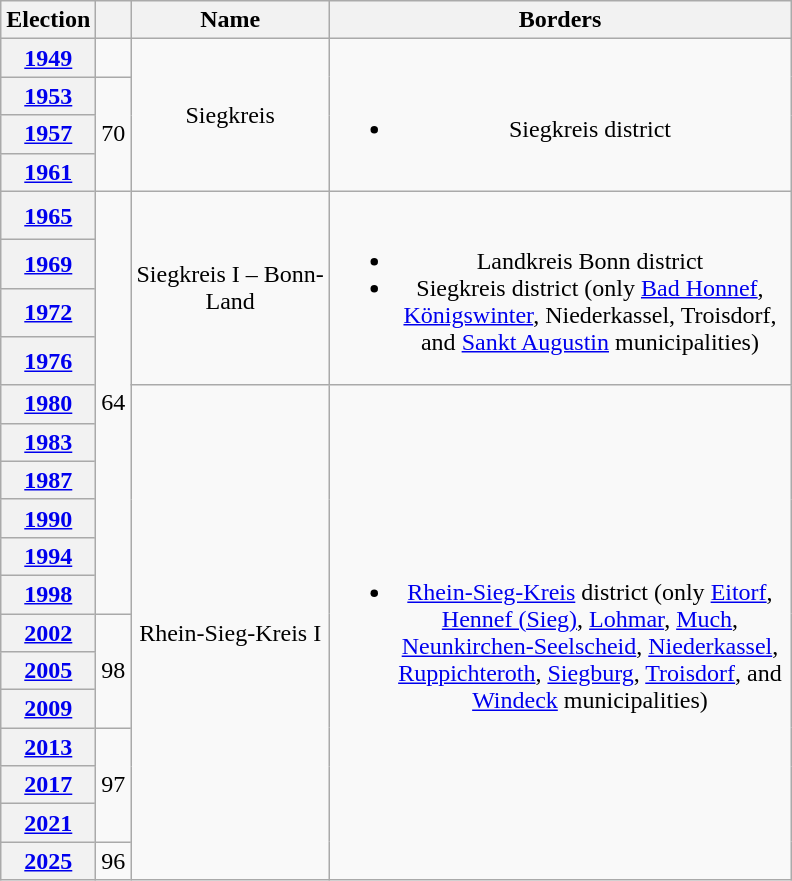<table class=wikitable style="text-align:center">
<tr>
<th>Election</th>
<th></th>
<th width=125px>Name</th>
<th width=300px>Borders</th>
</tr>
<tr>
<th><a href='#'>1949</a></th>
<td></td>
<td rowspan=4>Siegkreis</td>
<td rowspan=4><br><ul><li>Siegkreis district</li></ul></td>
</tr>
<tr>
<th><a href='#'>1953</a></th>
<td rowspan=3>70</td>
</tr>
<tr>
<th><a href='#'>1957</a></th>
</tr>
<tr>
<th><a href='#'>1961</a></th>
</tr>
<tr>
<th><a href='#'>1965</a></th>
<td rowspan=10>64</td>
<td rowspan=4>Siegkreis I – Bonn-Land</td>
<td rowspan=4><br><ul><li>Landkreis Bonn district</li><li>Siegkreis district (only <a href='#'>Bad Honnef</a>, <a href='#'>Königswinter</a>, Niederkassel, Troisdorf, and <a href='#'>Sankt Augustin</a> municipalities)</li></ul></td>
</tr>
<tr>
<th><a href='#'>1969</a></th>
</tr>
<tr>
<th><a href='#'>1972</a></th>
</tr>
<tr>
<th><a href='#'>1976</a></th>
</tr>
<tr>
<th><a href='#'>1980</a></th>
<td rowspan=13>Rhein-Sieg-Kreis I</td>
<td rowspan=13><br><ul><li><a href='#'>Rhein-Sieg-Kreis</a> district (only <a href='#'>Eitorf</a>, <a href='#'>Hennef (Sieg)</a>, <a href='#'>Lohmar</a>, <a href='#'>Much</a>, <a href='#'>Neunkirchen-Seelscheid</a>, <a href='#'>Niederkassel</a>, <a href='#'>Ruppichteroth</a>, <a href='#'>Siegburg</a>, <a href='#'>Troisdorf</a>, and <a href='#'>Windeck</a> municipalities)</li></ul></td>
</tr>
<tr>
<th><a href='#'>1983</a></th>
</tr>
<tr>
<th><a href='#'>1987</a></th>
</tr>
<tr>
<th><a href='#'>1990</a></th>
</tr>
<tr>
<th><a href='#'>1994</a></th>
</tr>
<tr>
<th><a href='#'>1998</a></th>
</tr>
<tr>
<th><a href='#'>2002</a></th>
<td rowspan=3>98</td>
</tr>
<tr>
<th><a href='#'>2005</a></th>
</tr>
<tr>
<th><a href='#'>2009</a></th>
</tr>
<tr>
<th><a href='#'>2013</a></th>
<td rowspan=3>97</td>
</tr>
<tr>
<th><a href='#'>2017</a></th>
</tr>
<tr>
<th><a href='#'>2021</a></th>
</tr>
<tr>
<th><a href='#'>2025</a></th>
<td>96</td>
</tr>
</table>
